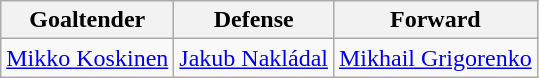<table class="wikitable" style="text-align:left;">
<tr>
<th>Goaltender</th>
<th>Defense</th>
<th>Forward</th>
</tr>
<tr>
<td> <a href='#'>Mikko Koskinen</a></td>
<td> <a href='#'>Jakub Nakládal</a></td>
<td> <a href='#'>Mikhail Grigorenko</a></td>
</tr>
</table>
